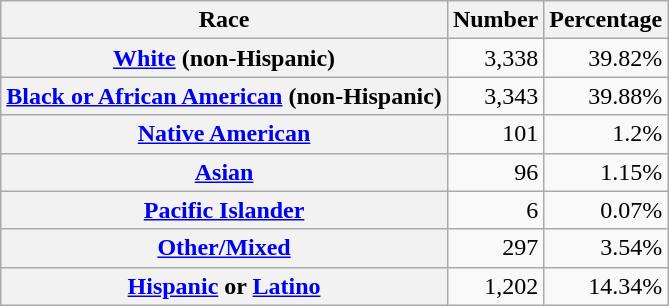<table class="wikitable" style="text-align:right">
<tr>
<th scope="col">Race</th>
<th scope="col">Number</th>
<th scope="col">Percentage</th>
</tr>
<tr>
<th scope="row"><a href='#'>White</a> (non-Hispanic)</th>
<td>3,338</td>
<td>39.82%</td>
</tr>
<tr>
<th scope="row"><a href='#'>Black or African American</a> (non-Hispanic)</th>
<td>3,343</td>
<td>39.88%</td>
</tr>
<tr>
<th scope="row"><a href='#'>Native American</a></th>
<td>101</td>
<td>1.2%</td>
</tr>
<tr>
<th scope="row"><a href='#'>Asian</a></th>
<td>96</td>
<td>1.15%</td>
</tr>
<tr>
<th scope="row"><a href='#'>Pacific Islander</a></th>
<td>6</td>
<td>0.07%</td>
</tr>
<tr>
<th scope="row"><a href='#'>Other/Mixed</a></th>
<td>297</td>
<td>3.54%</td>
</tr>
<tr>
<th scope="row"><a href='#'>Hispanic</a> or <a href='#'>Latino</a></th>
<td>1,202</td>
<td>14.34%</td>
</tr>
</table>
